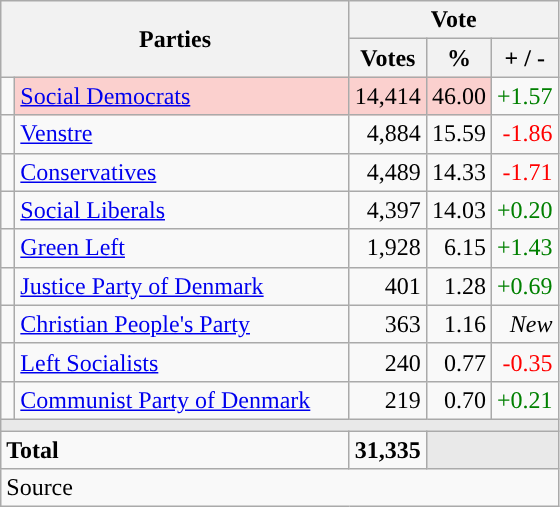<table class="wikitable" style="text-align:right;">
<tr>
<th style="text-align:centre;" rowspan="2" colspan="2" width="225">Parties</th>
<th colspan="3">Vote</th>
</tr>
<tr>
<th width="15">Votes</th>
<th width="15">%</th>
<th width="15">+ / -</th>
</tr>
<tr>
<td width="2" style="color:inherit;background:"></td>
<td bgcolor=#fbd0ce  align="left"><a href='#'>Social Democrats</a></td>
<td bgcolor=#fbd0ce>14,414</td>
<td bgcolor=#fbd0ce>46.00</td>
<td style=color:green;>+1.57</td>
</tr>
<tr>
<td width="2" style="color:inherit;background:"></td>
<td align="left"><a href='#'>Venstre</a></td>
<td>4,884</td>
<td>15.59</td>
<td style=color:red;>-1.86</td>
</tr>
<tr>
<td width="2" style="color:inherit;background:"></td>
<td align="left"><a href='#'>Conservatives</a></td>
<td>4,489</td>
<td>14.33</td>
<td style=color:red;>-1.71</td>
</tr>
<tr>
<td width="2" style="color:inherit;background:"></td>
<td align="left"><a href='#'>Social Liberals</a></td>
<td>4,397</td>
<td>14.03</td>
<td style=color:green;>+0.20</td>
</tr>
<tr>
<td width="2" style="color:inherit;background:"></td>
<td align="left"><a href='#'>Green Left</a></td>
<td>1,928</td>
<td>6.15</td>
<td style=color:green;>+1.43</td>
</tr>
<tr>
<td width="2" style="color:inherit;background:"></td>
<td align="left"><a href='#'>Justice Party of Denmark</a></td>
<td>401</td>
<td>1.28</td>
<td style=color:green;>+0.69</td>
</tr>
<tr>
<td width="2" style="color:inherit;background:"></td>
<td align="left"><a href='#'>Christian People's Party</a></td>
<td>363</td>
<td>1.16</td>
<td><em>New</em></td>
</tr>
<tr>
<td width="2" style="color:inherit;background:"></td>
<td align="left"><a href='#'>Left Socialists</a></td>
<td>240</td>
<td>0.77</td>
<td style=color:red;>-0.35</td>
</tr>
<tr>
<td width="2" style="color:inherit;background:"></td>
<td align="left"><a href='#'>Communist Party of Denmark</a></td>
<td>219</td>
<td>0.70</td>
<td style=color:green;>+0.21</td>
</tr>
<tr>
<td colspan="7" bgcolor="#E9E9E9"></td>
</tr>
<tr>
<td align="left" colspan="2"><strong>Total</strong></td>
<td><strong>31,335</strong></td>
<td bgcolor="#E9E9E9" colspan="2"></td>
</tr>
<tr>
<td align="left" colspan="6">Source</td>
</tr>
</table>
